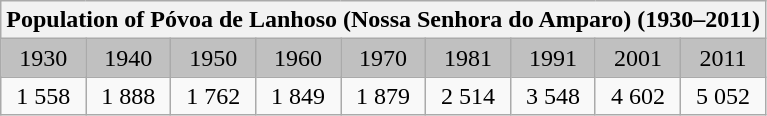<table class="wikitable">
<tr>
<th colspan="15">Population of Póvoa de Lanhoso (Nossa Senhora do Amparo)  (1930–2011) </th>
</tr>
<tr bgcolor="#C0C0C0">
<td align="center">1930</td>
<td align="center">1940</td>
<td align="center">1950</td>
<td align="center">1960</td>
<td align="center">1970</td>
<td align="center">1981</td>
<td align="center">1991</td>
<td align="center">2001</td>
<td align="center">2011</td>
</tr>
<tr>
<td align="center">1 558</td>
<td align="center">1 888</td>
<td align="center">1 762</td>
<td align="center">1 849</td>
<td align="center">1 879</td>
<td align="center">2 514</td>
<td align="center">3 548</td>
<td align="center">4 602</td>
<td align="center">5 052</td>
</tr>
</table>
